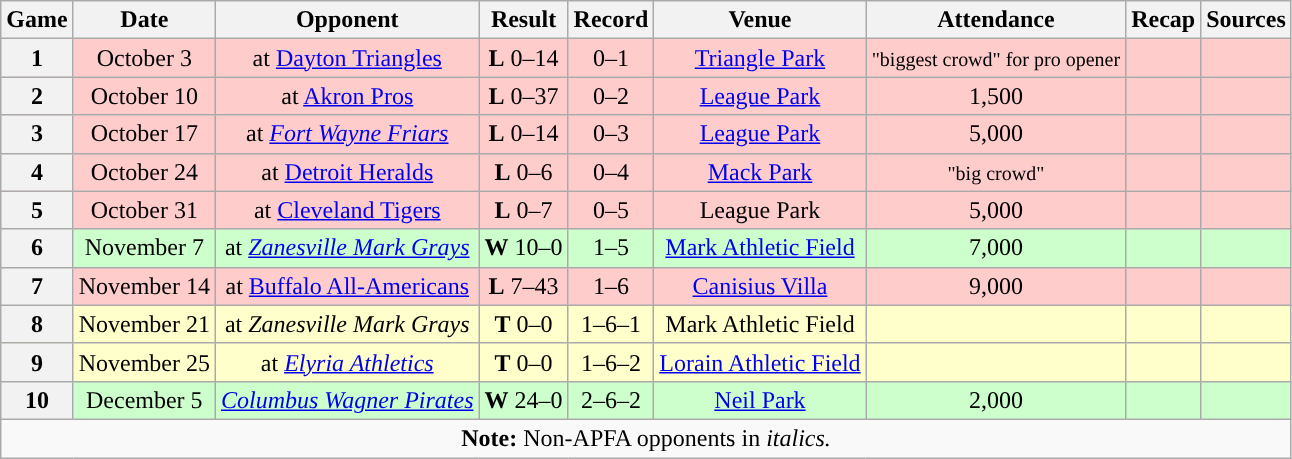<table class="wikitable" style="text-align:center">
<tr>
<th>Game</th>
<th>Date</th>
<th>Opponent</th>
<th>Result</th>
<th>Record</th>
<th>Venue</th>
<th>Attendance</th>
<th>Recap</th>
<th>Sources</th>
</tr>
<tr style="background:#fcc">
<th>1</th>
<td>October 3</td>
<td>at <a href='#'>Dayton Triangles</a></td>
<td><strong>L</strong> 0–14</td>
<td>0–1</td>
<td><a href='#'>Triangle Park</a></td>
<td><small>"biggest crowd" for pro opener</small></td>
<td></td>
<td></td>
</tr>
<tr style="background:#fcc">
<th>2</th>
<td>October 10</td>
<td>at <a href='#'>Akron Pros</a></td>
<td><strong>L</strong> 0–37</td>
<td>0–2</td>
<td><a href='#'>League Park</a></td>
<td>1,500</td>
<td></td>
<td></td>
</tr>
<tr style="background:#fcc">
<th>3</th>
<td>October 17</td>
<td>at <em><a href='#'>Fort Wayne Friars</a></em></td>
<td><strong>L</strong> 0–14</td>
<td>0–3</td>
<td><a href='#'>League Park</a></td>
<td>5,000</td>
<td></td>
<td></td>
</tr>
<tr style="background:#fcc">
<th>4</th>
<td>October 24</td>
<td>at <a href='#'>Detroit Heralds</a></td>
<td><strong>L</strong> 0–6</td>
<td>0–4</td>
<td><a href='#'>Mack Park</a></td>
<td><small>"big crowd"</small></td>
<td></td>
<td></td>
</tr>
<tr style="background:#fcc">
<th>5</th>
<td>October 31</td>
<td>at <a href='#'>Cleveland Tigers</a></td>
<td><strong>L</strong> 0–7</td>
<td>0–5</td>
<td>League Park</td>
<td>5,000</td>
<td></td>
<td></td>
</tr>
<tr style="background:#cfc">
<th>6</th>
<td>November 7</td>
<td>at <em><a href='#'>Zanesville Mark Grays</a></em></td>
<td><strong>W</strong> 10–0</td>
<td>1–5</td>
<td><a href='#'>Mark Athletic Field</a></td>
<td>7,000</td>
<td></td>
<td></td>
</tr>
<tr style="background:#fcc">
<th>7</th>
<td>November 14</td>
<td>at <a href='#'>Buffalo All-Americans</a></td>
<td><strong>L</strong> 7–43</td>
<td>1–6</td>
<td><a href='#'>Canisius Villa</a></td>
<td>9,000</td>
<td></td>
<td></td>
</tr>
<tr style="background:#ffc">
<th>8</th>
<td>November 21</td>
<td>at <em>Zanesville Mark Grays</em></td>
<td><strong>T</strong> 0–0</td>
<td>1–6–1</td>
<td>Mark Athletic Field</td>
<td></td>
<td></td>
<td></td>
</tr>
<tr style="background:#ffc">
<th>9</th>
<td>November 25</td>
<td>at <em><a href='#'>Elyria Athletics</a></em></td>
<td><strong>T</strong> 0–0</td>
<td>1–6–2</td>
<td><a href='#'>Lorain Athletic Field</a></td>
<td></td>
<td></td>
<td></td>
</tr>
<tr style="background:#cfc">
<th>10</th>
<td>December 5</td>
<td><em><a href='#'>Columbus Wagner Pirates</a></em></td>
<td><strong>W</strong> 24–0</td>
<td>2–6–2</td>
<td><a href='#'>Neil Park</a></td>
<td>2,000</td>
<td></td>
<td></td>
</tr>
<tr>
<td colspan="10"><strong>Note:</strong> Non-APFA opponents in <em>italics.</em></td>
</tr>
</table>
